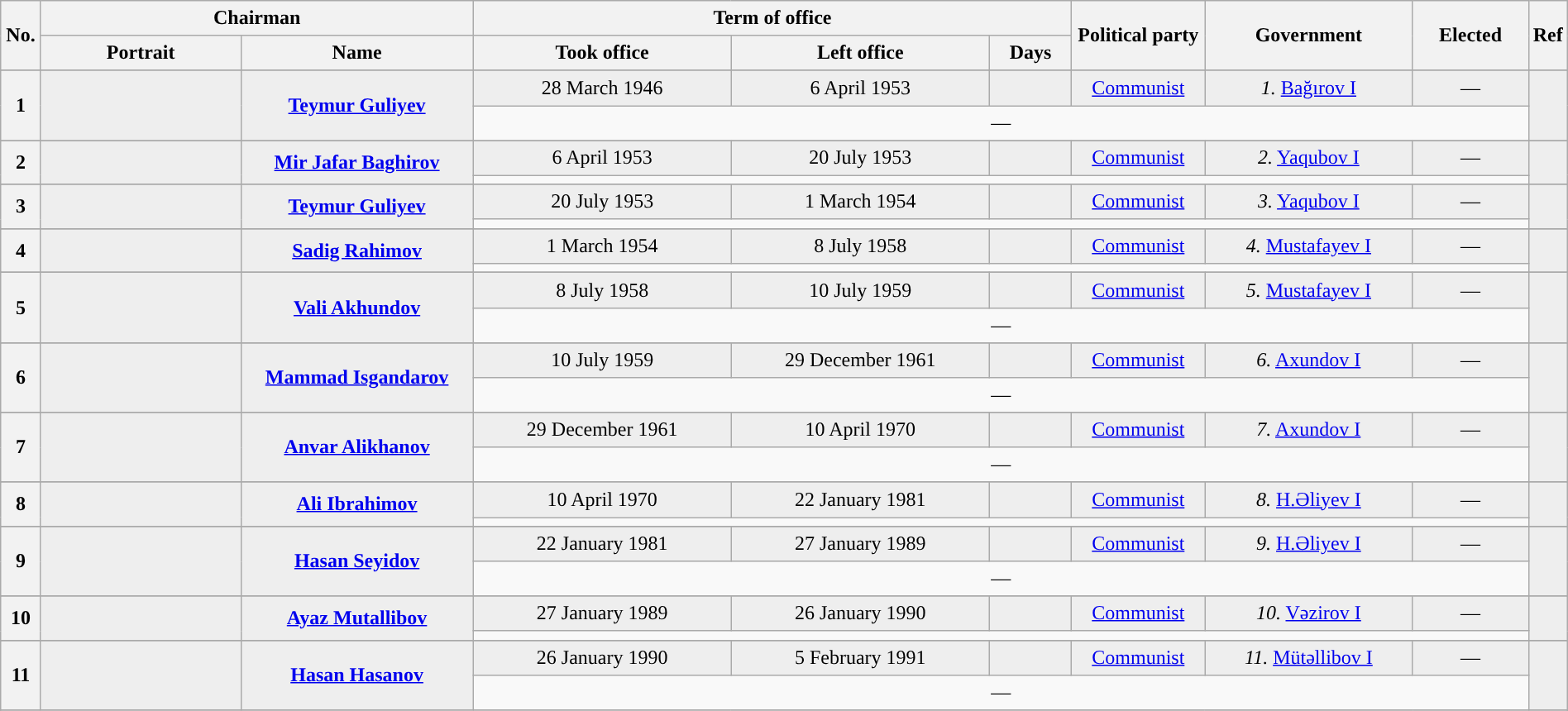<table class="wikitable" style="text-align:center; line-height:130%;" width="100%">
<tr>
<th rowspan=2 style="width:25px;">No.</th>
<th colspan=2 style="width:280px;">Chairman</th>
<th colspan=3>Term of office</th>
<th style="width:100px;" rowspan="2">Political party</th>
<th style="width:160px;" rowspan="2">Government</th>
<th rowspan=2>Elected</th>
<th rowspan=2 style="width:20px;">Ref</th>
</tr>
<tr>
<th>Portrait</th>
<th width=180px>Name</th>
<th>Took office</th>
<th>Left office</th>
<th>Days</th>
</tr>
<tr>
</tr>
<tr bgcolor=#EEEEEE>
<th rowspan=2 style="background:">1</th>
<td rowspan=2></td>
<td rowspan=2><strong><a href='#'>Teymur Guliyev</a></strong><br></td>
<td>28 March 1946</td>
<td>6 April 1953</td>
<td></td>
<td style="background:"><span><a href='#'>Communist</a> </span></td>
<td><em>1.</em> <a href='#'>Bağırov I</a></td>
<td>—</td>
<td rowspan=2></td>
</tr>
<tr>
<td colspan=6 align=center>—</td>
</tr>
<tr bgcolor=#EEEEEE>
</tr>
<tr>
</tr>
<tr bgcolor=#EEEEEE>
<th rowspan=2 style="background:">2</th>
<td rowspan=2></td>
<td rowspan=2><strong><a href='#'>Mir Jafar Baghirov</a></strong><br></td>
<td>6 April 1953</td>
<td>20 July 1953</td>
<td></td>
<td style="background:"><span><a href='#'>Communist</a> </span></td>
<td><em>2.</em> <a href='#'>Yaqubov I</a></td>
<td>—</td>
<td rowspan=2></td>
</tr>
<tr>
<td colspan=6 align=left></td>
</tr>
<tr bgcolor=#EEEEEE>
</tr>
<tr>
</tr>
<tr bgcolor=#EEEEEE>
<th rowspan=2 style="background:">3</th>
<td rowspan=2></td>
<td rowspan=2><strong><a href='#'>Teymur Guliyev</a></strong><br></td>
<td>20 July 1953</td>
<td>1 March 1954</td>
<td></td>
<td style="background:"><span><a href='#'>Communist</a> </span></td>
<td><em>3.</em> <a href='#'>Yaqubov I</a></td>
<td>—</td>
<td rowspan=2></td>
</tr>
<tr>
<td colspan=6 align=left></td>
</tr>
<tr bgcolor=#EEEEEE>
</tr>
<tr>
</tr>
<tr bgcolor=#EEEEEE>
<th rowspan=2 style="background:">4</th>
<td rowspan=2></td>
<td rowspan=2><strong><a href='#'>Sadig Rahimov</a></strong><br></td>
<td>1 March 1954</td>
<td>8 July 1958</td>
<td></td>
<td style="background:"><span><a href='#'>Communist</a> </span></td>
<td><em>4.</em> <a href='#'>Mustafayev I</a></td>
<td>—</td>
<td rowspan=2></td>
</tr>
<tr>
<td colspan=6 align=left></td>
</tr>
<tr bgcolor=#EEEEEE>
</tr>
<tr>
</tr>
<tr bgcolor=#EEEEEE>
<th rowspan=2 style="background:">5</th>
<td rowspan=2></td>
<td rowspan=2><strong><a href='#'>Vali Akhundov</a></strong><br></td>
<td>8 July 1958</td>
<td>10 July 1959</td>
<td></td>
<td style="background:"><span><a href='#'>Communist</a> </span></td>
<td><em>5.</em> <a href='#'>Mustafayev I</a></td>
<td>—</td>
<td rowspan=2></td>
</tr>
<tr>
<td colspan=6 align=center>—</td>
</tr>
<tr bgcolor=#EEEEEE>
</tr>
<tr>
</tr>
<tr bgcolor=#EEEEEE>
<th rowspan=2 style="background:">6</th>
<td rowspan=2></td>
<td rowspan=2><strong><a href='#'>Mammad Isgandarov</a></strong><br></td>
<td>10 July 1959</td>
<td>29 December 1961</td>
<td></td>
<td style="background:"><span><a href='#'>Communist</a> </span></td>
<td><em>6.</em> <a href='#'>Axundov I</a></td>
<td>—</td>
<td rowspan=2></td>
</tr>
<tr>
<td colspan=6 align=center>—</td>
</tr>
<tr bgcolor=#EEEEEE>
</tr>
<tr>
</tr>
<tr bgcolor=#EEEEEE>
<th rowspan=2 style="background:">7</th>
<td rowspan=2></td>
<td rowspan=2><strong><a href='#'>Anvar Alikhanov</a></strong><br></td>
<td>29 December 1961</td>
<td>10 April 1970</td>
<td></td>
<td style="background:"><span><a href='#'>Communist</a> </span></td>
<td><em>7.</em> <a href='#'>Axundov I</a></td>
<td>—</td>
<td rowspan=2></td>
</tr>
<tr>
<td colspan=6 align=center>—</td>
</tr>
<tr bgcolor=#EEEEEE>
</tr>
<tr>
</tr>
<tr bgcolor=#EEEEEE>
<th rowspan=2 style="background:">8</th>
<td rowspan=2></td>
<td rowspan=2><strong><a href='#'>Ali Ibrahimov</a></strong><br></td>
<td>10 April 1970</td>
<td>22 January 1981</td>
<td></td>
<td style="background:"><span><a href='#'>Communist</a> </span></td>
<td><em>8.</em> <a href='#'>H.Əliyev I</a></td>
<td>—</td>
<td rowspan=2></td>
</tr>
<tr>
<td colspan=6 align=left></td>
</tr>
<tr bgcolor=#EEEEEE>
</tr>
<tr>
</tr>
<tr bgcolor=#EEEEEE>
<th rowspan=2 style="background:">9</th>
<td rowspan=2></td>
<td rowspan=2><strong><a href='#'>Hasan Seyidov</a></strong><br></td>
<td>22 January 1981</td>
<td>27 January 1989</td>
<td></td>
<td style="background:"><span><a href='#'>Communist</a> </span></td>
<td><em>9.</em> <a href='#'>H.Əliyev I</a></td>
<td>—</td>
<td rowspan=2></td>
</tr>
<tr>
<td colspan=6 align=center>—</td>
</tr>
<tr bgcolor=#EEEEEE>
</tr>
<tr>
</tr>
<tr bgcolor=#EEEEEE>
<th rowspan=2 style="background:">10</th>
<td rowspan=2></td>
<td rowspan=2><strong><a href='#'>Ayaz Mutallibov</a></strong><br></td>
<td>27 January 1989</td>
<td>26 January 1990</td>
<td></td>
<td style="background:"><span><a href='#'>Communist</a> </span></td>
<td><em>10.</em> <a href='#'>Vəzirov I</a></td>
<td>—</td>
<td rowspan=2></td>
</tr>
<tr>
<td colspan=6 align=center></td>
</tr>
<tr bgcolor=#EEEEEE>
</tr>
<tr>
</tr>
<tr bgcolor=#EEEEEE>
<th rowspan=2 style="background:">11</th>
<td rowspan=2></td>
<td rowspan=2><strong><a href='#'>Hasan Hasanov</a></strong><br></td>
<td>26 January 1990</td>
<td>5 February 1991</td>
<td></td>
<td style="background:"><span><a href='#'>Communist</a> </span></td>
<td><em>11.</em> <a href='#'>Mütəllibov I</a></td>
<td>—</td>
<td rowspan=2></td>
</tr>
<tr>
<td colspan=6 align=center>—</td>
</tr>
<tr bgcolor=#EEEEEE>
</tr>
<tr>
</tr>
</table>
